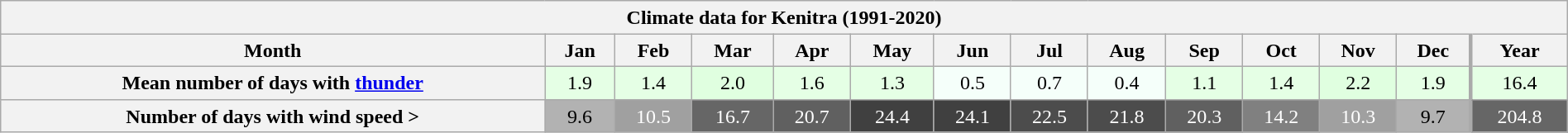<table style="width:100%;text-align:center;line-height:1.2em;margin-left:auto;margin-right:auto" class="wikitable mw-collapsible">
<tr>
<th Colspan=14>Climate data for Kenitra (1991-2020)</th>
</tr>
<tr>
<th>Month</th>
<th>Jan</th>
<th>Feb</th>
<th>Mar</th>
<th>Apr</th>
<th>May</th>
<th>Jun</th>
<th>Jul</th>
<th>Aug</th>
<th>Sep</th>
<th>Oct</th>
<th>Nov</th>
<th>Dec</th>
<th style="border-left-width:medium">Year</th>
</tr>
<tr>
<th>Mean number of days with <a href='#'>thunder</a></th>
<td style="background:#E5FFE5;color:#000000;">1.9</td>
<td style="background:#E5FFE5;color:#000000;">1.4</td>
<td style="background:#E0FFE0;color:#000000;">2.0</td>
<td style="background:#E5FFE5;color:#000000;">1.6</td>
<td style="background:#E5FFE5;color:#000000;">1.3</td>
<td style="background:#F5FFFA;color:#000000;">0.5</td>
<td style="background:#F5FFFA;color:#000000;">0.7</td>
<td style="background:#F5FFFA;color:#000000;">0.4</td>
<td style="background:#E5FFE5;color:#000000;">1.1</td>
<td style="background:#E5FFE5;color:#000000;">1.4</td>
<td style="background:#E0FFE0;color:#000000;">2.2</td>
<td style="background:#E5FFE5;color:#000000;">1.9</td>
<td style="background:#E5FFE5;color:#000000;border-left-width:medium">16.4</td>
</tr>
<tr>
<th>Number of days with wind speed > </th>
<td style="background:#B2B2B2;color:#000000;">9.6</td>
<td style="background:#A0A0A0;color:#FFFFFF;">10.5</td>
<td style="background:#666666;color:#FFFFFF;">16.7</td>
<td style="background:#606060;color:#FFFFFF;">20.7</td>
<td style="background:#404040;color:#FFFFFF;">24.4</td>
<td style="background:#404040;color:#FFFFFF;">24.1</td>
<td style="background:#4C4C4C;color:#FFFFFF;">22.5</td>
<td style="background:#4C4C4C;color:#FFFFFF;">21.8</td>
<td style="background:#606060;color:#FFFFFF;">20.3</td>
<td style="background:#808080;color:#FFFFFF;">14.2</td>
<td style="background:#A0A0A0;color:#FFFFFF;">10.3</td>
<td style="background:#B2B2B2;color:#000000;">9.7</td>
<td style="background:#666666;color:#FFFFFF;border-left-width:medium">204.8</td>
</tr>
</table>
